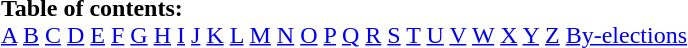<table border="0" id="toc" style="margin: 0 auto;" align=center>
<tr>
<td><strong>Table of contents:</strong><br><a href='#'>A</a> <a href='#'>B</a> <a href='#'>C</a> <a href='#'>D</a> <a href='#'>E</a> <a href='#'>F</a> <a href='#'>G</a> <a href='#'>H</a> <a href='#'>I</a> <a href='#'>J</a> <a href='#'>K</a> <a href='#'>L</a> <a href='#'>M</a> <a href='#'>N</a> <a href='#'>O</a> <a href='#'>P</a> <a href='#'>Q</a> <a href='#'>R</a> <a href='#'>S</a> <a href='#'>T</a> <a href='#'>U</a> <a href='#'>V</a> <a href='#'>W</a> <a href='#'>X</a> <a href='#'>Y</a> <a href='#'>Z</a> <a href='#'>By-elections</a></td>
</tr>
</table>
